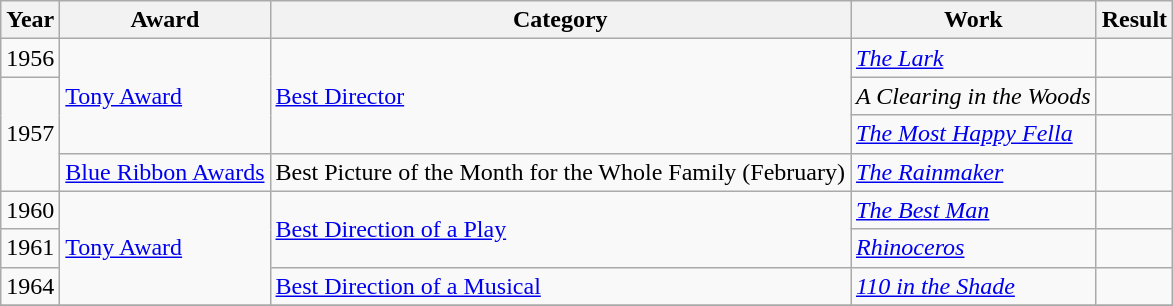<table class="wikitable">
<tr>
<th>Year</th>
<th>Award</th>
<th>Category</th>
<th>Work</th>
<th>Result</th>
</tr>
<tr>
<td>1956</td>
<td rowspan=3><a href='#'>Tony Award</a></td>
<td rowspan=3><a href='#'>Best Director</a></td>
<td><em><a href='#'>The Lark</a></em></td>
<td></td>
</tr>
<tr>
<td rowspan=3>1957</td>
<td><em>A Clearing in the Woods</em></td>
<td></td>
</tr>
<tr>
<td><em><a href='#'>The Most Happy Fella</a></em></td>
<td></td>
</tr>
<tr>
<td><a href='#'>Blue Ribbon Awards</a></td>
<td>Best Picture of the Month for the Whole Family (February)</td>
<td><em><a href='#'>The Rainmaker</a></em></td>
<td></td>
</tr>
<tr>
<td>1960</td>
<td rowspan=3><a href='#'>Tony Award</a></td>
<td rowspan=2><a href='#'>Best Direction of a Play</a></td>
<td><em><a href='#'>The Best Man</a></em></td>
<td></td>
</tr>
<tr>
<td>1961</td>
<td><em><a href='#'>Rhinoceros</a></em></td>
<td></td>
</tr>
<tr>
<td>1964</td>
<td><a href='#'>Best Direction of a Musical</a></td>
<td><em><a href='#'>110 in the Shade</a></em></td>
<td></td>
</tr>
<tr>
</tr>
</table>
